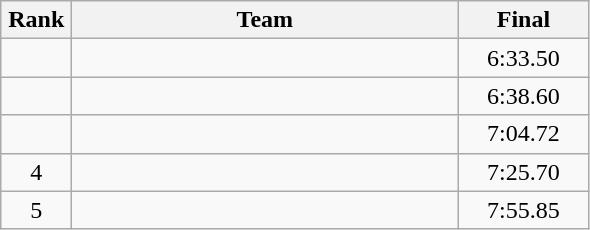<table class=wikitable style="text-align:center">
<tr>
<th width=40>Rank</th>
<th width=250>Team</th>
<th width=80>Final</th>
</tr>
<tr>
<td></td>
<td align=left></td>
<td>6:33.50</td>
</tr>
<tr>
<td></td>
<td align=left></td>
<td>6:38.60</td>
</tr>
<tr>
<td></td>
<td align=left></td>
<td>7:04.72</td>
</tr>
<tr>
<td>4</td>
<td align=left></td>
<td>7:25.70</td>
</tr>
<tr>
<td>5</td>
<td align=left></td>
<td>7:55.85</td>
</tr>
</table>
